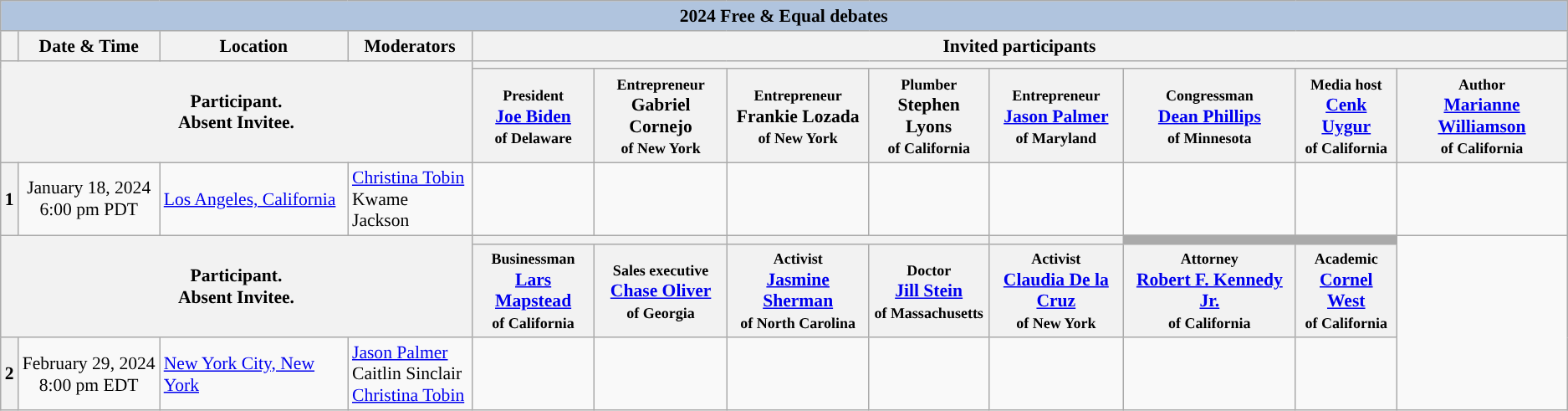<table class="wikitable" style="font-size:90%">
<tr>
<th style="background:#B0C4DE" colspan="14">2024 Free & Equal debates</th>
</tr>
<tr>
<th></th>
<th>Date & Time</th>
<th>Location</th>
<th>Moderators</th>
<th scope="col" colspan="10">Invited participants</th>
</tr>
<tr>
<th colspan="4" rowspan="2"> Participant.<br> Absent Invitee.</th>
<th colspan="8" scope="col" style="width:56em; background:"><a href='#'></a></th>
</tr>
<tr>
<th><small>President</small><br><a href='#'>Joe Biden</a><br><small>of Delaware</small></th>
<th><small>Entrepreneur</small><br>Gabriel Cornejo<br><small>of New York</small></th>
<th><small>Entrepreneur </small><br>Frankie Lozada<br><small>of New York</small></th>
<th><small>Plumber</small><br>Stephen Lyons<br><small>of California</small></th>
<th><small>Entrepreneur</small><br><a href='#'>Jason Palmer</a><br><small>of Maryland</small></th>
<th><small>Congressman</small><br><a href='#'>Dean Phillips</a><br><small>of Minnesota</small></th>
<th><small>Media host</small><br><a href='#'>Cenk Uygur</a><br><small>of California</small></th>
<th><small>Author</small><br><a href='#'>Marianne Williamson</a><br><small>of California</small></th>
</tr>
<tr>
<th>1</th>
<td style="white-space:nowrap; text-align:center;">January 18, 2024<br>6:00 pm PDT</td>
<td><a href='#'>Los Angeles, California</a></td>
<td><a href='#'>Christina Tobin</a><br>Kwame Jackson</td>
<td></td>
<td></td>
<td></td>
<td></td>
<td></td>
<td></td>
<td></td>
<td></td>
</tr>
<tr>
<th colspan="4" rowspan="2"> Participant.<br> Absent Invitee.</th>
<th colspan="2" scope="col" style="width:14em; background:"><a href='#'></a></th>
<th colspan="2" scope="col" style="width:14em; background:"><a href='#'></a></th>
<th scope="col" style="width:7em; background:"><a href='#'></a></th>
<th colspan="2" scope="col" style="width:14em; background:#AAAAAA;"><em><a href='#'></a></em></th>
</tr>
<tr>
<th><small>Businessman</small><br><a href='#'>Lars Mapstead</a> <br><small>of California</small></th>
<th><small>Sales executive</small><br><a href='#'>Chase Oliver</a><br><small>of Georgia</small></th>
<th><small>Activist</small><br><a href='#'>Jasmine Sherman</a><br><small>of North Carolina</small></th>
<th><small>Doctor</small><br><a href='#'>Jill Stein</a><br><small>of Massachusetts</small></th>
<th><small>Activist</small><br><a href='#'>Claudia De la Cruz</a><br><small>of New York</small></th>
<th><small>Attorney</small><br><a href='#'>Robert F. Kennedy Jr.</a><br><small>of California</small></th>
<th><small>Academic</small><br><a href='#'>Cornel West</a><br><small>of California</small></th>
</tr>
<tr>
<th>2</th>
<td style="white-space:nowrap; text-align:center;">February 29, 2024<br>8:00 pm EDT</td>
<td><a href='#'>New York City, New York</a></td>
<td><a href='#'>Jason Palmer</a><br>Caitlin Sinclair<br><a href='#'>Christina Tobin</a></td>
<td></td>
<td></td>
<td></td>
<td></td>
<td></td>
<td></td>
<td></td>
</tr>
</table>
